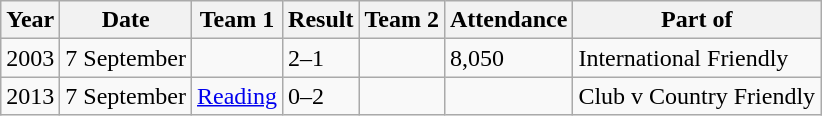<table class="wikitable">
<tr>
<th>Year</th>
<th>Date</th>
<th>Team 1</th>
<th>Result</th>
<th>Team 2</th>
<th>Attendance</th>
<th>Part of</th>
</tr>
<tr>
<td>2003</td>
<td>7 September</td>
<td></td>
<td>2–1</td>
<td></td>
<td>8,050</td>
<td>International Friendly</td>
</tr>
<tr>
<td>2013</td>
<td>7 September</td>
<td> <a href='#'>Reading</a></td>
<td>0–2</td>
<td></td>
<td></td>
<td>Club v Country Friendly</td>
</tr>
</table>
